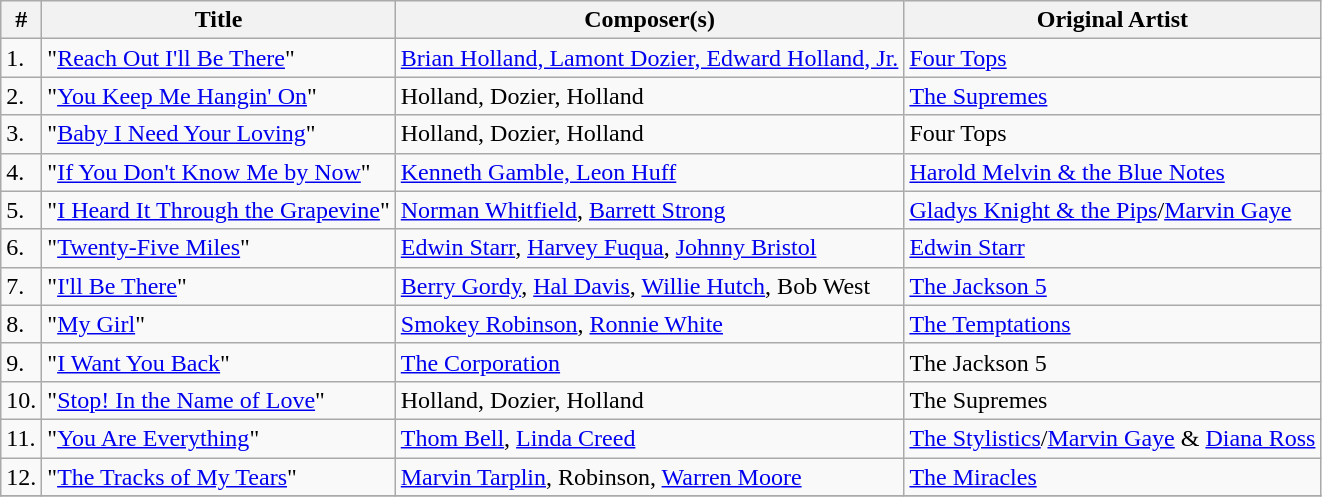<table class="wikitable" border="1">
<tr>
<th>#</th>
<th>Title</th>
<th>Composer(s)</th>
<th>Original Artist</th>
</tr>
<tr>
<td>1.</td>
<td>"<a href='#'>Reach Out I'll Be There</a>"</td>
<td><a href='#'>Brian Holland, Lamont Dozier, Edward Holland, Jr.</a></td>
<td><a href='#'>Four Tops</a></td>
</tr>
<tr>
<td>2.</td>
<td>"<a href='#'>You Keep Me Hangin' On</a>"</td>
<td>Holland, Dozier, Holland</td>
<td><a href='#'>The Supremes</a></td>
</tr>
<tr>
<td>3.</td>
<td>"<a href='#'>Baby I Need Your Loving</a>"</td>
<td>Holland, Dozier, Holland</td>
<td>Four Tops</td>
</tr>
<tr>
<td>4.</td>
<td>"<a href='#'>If You Don't Know Me by Now</a>"</td>
<td><a href='#'>Kenneth Gamble, Leon Huff</a></td>
<td><a href='#'>Harold Melvin & the Blue Notes</a></td>
</tr>
<tr>
<td>5.</td>
<td>"<a href='#'>I Heard It Through the Grapevine</a>"</td>
<td><a href='#'>Norman Whitfield</a>, <a href='#'>Barrett Strong</a></td>
<td><a href='#'>Gladys Knight & the Pips</a>/<a href='#'>Marvin Gaye</a></td>
</tr>
<tr>
<td>6.</td>
<td>"<a href='#'>Twenty-Five Miles</a>"</td>
<td><a href='#'>Edwin Starr</a>, <a href='#'>Harvey Fuqua</a>, <a href='#'>Johnny Bristol</a></td>
<td><a href='#'>Edwin Starr</a></td>
</tr>
<tr>
<td>7.</td>
<td>"<a href='#'>I'll Be There</a>"</td>
<td><a href='#'>Berry Gordy</a>, <a href='#'>Hal Davis</a>, <a href='#'>Willie Hutch</a>, Bob West</td>
<td><a href='#'>The Jackson 5</a></td>
</tr>
<tr>
<td>8.</td>
<td>"<a href='#'>My Girl</a>"</td>
<td><a href='#'>Smokey Robinson</a>, <a href='#'>Ronnie White</a></td>
<td><a href='#'>The Temptations</a></td>
</tr>
<tr>
<td>9.</td>
<td>"<a href='#'>I Want You Back</a>"</td>
<td><a href='#'>The Corporation</a></td>
<td>The Jackson 5</td>
</tr>
<tr>
<td>10.</td>
<td>"<a href='#'>Stop! In the Name of Love</a>"</td>
<td>Holland, Dozier, Holland</td>
<td>The Supremes</td>
</tr>
<tr>
<td>11.</td>
<td>"<a href='#'>You Are Everything</a>"</td>
<td><a href='#'>Thom Bell</a>, <a href='#'>Linda Creed</a></td>
<td><a href='#'>The Stylistics</a>/<a href='#'>Marvin Gaye</a> & <a href='#'>Diana Ross</a></td>
</tr>
<tr>
<td>12.</td>
<td>"<a href='#'>The Tracks of My Tears</a>"</td>
<td><a href='#'>Marvin Tarplin</a>, Robinson, <a href='#'>Warren Moore</a></td>
<td><a href='#'>The Miracles</a></td>
</tr>
<tr>
</tr>
</table>
